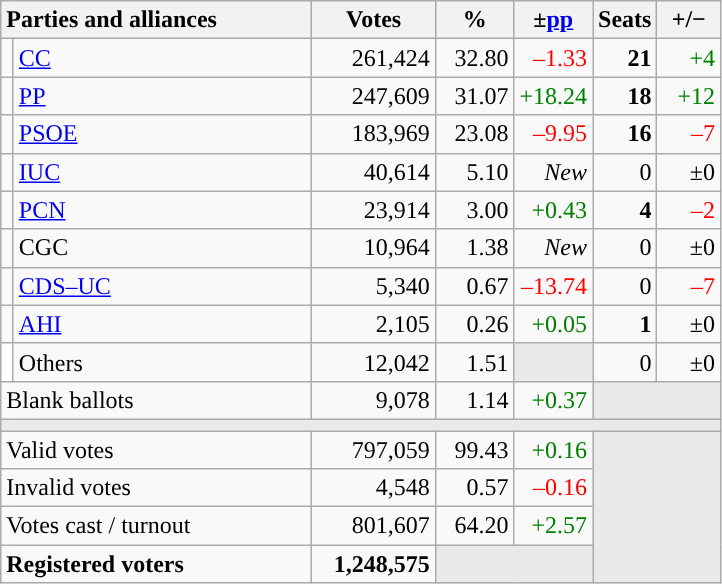<table class="wikitable" style="text-align:right;">
<tr>
<th style="text-align:left;" colspan="2" width="200">Parties and alliances</th>
<th width="75">Votes</th>
<th width="45">%</th>
<th width="45">±<a href='#'>pp</a></th>
<th width="35">Seats</th>
<th width="35">+/−</th>
</tr>
<tr>
<td width="1" style="color:inherit;background:"></td>
<td align="left"><a href='#'>CC</a></td>
<td>261,424</td>
<td>32.80</td>
<td style="color:red;">–1.33</td>
<td><strong>21</strong></td>
<td style="color:green;">+4</td>
</tr>
<tr>
<td style="color:inherit;background:"></td>
<td align="left"><a href='#'>PP</a></td>
<td>247,609</td>
<td>31.07</td>
<td style="color:green;">+18.24</td>
<td><strong>18</strong></td>
<td style="color:green;">+12</td>
</tr>
<tr>
<td style="color:inherit;background:"></td>
<td align="left"><a href='#'>PSOE</a></td>
<td>183,969</td>
<td>23.08</td>
<td style="color:red;">–9.95</td>
<td><strong>16</strong></td>
<td style="color:red;">–7</td>
</tr>
<tr>
<td style="color:inherit;background:"></td>
<td align="left"><a href='#'>IUC</a></td>
<td>40,614</td>
<td>5.10</td>
<td><em>New</em></td>
<td>0</td>
<td>±0</td>
</tr>
<tr>
<td style="color:inherit;background:"></td>
<td align="left"><a href='#'>PCN</a></td>
<td>23,914</td>
<td>3.00</td>
<td style="color:green;">+0.43</td>
<td><strong>4</strong></td>
<td style="color:red;">–2</td>
</tr>
<tr>
<td style="color:inherit;background:"></td>
<td align="left">CGC</td>
<td>10,964</td>
<td>1.38</td>
<td><em>New</em></td>
<td>0</td>
<td>±0</td>
</tr>
<tr>
<td style="color:inherit;background:"></td>
<td align="left"><a href='#'>CDS–UC</a></td>
<td>5,340</td>
<td>0.67</td>
<td style="color:red;">–13.74</td>
<td>0</td>
<td style="color:red;">–7</td>
</tr>
<tr>
<td style="color:inherit;background:"></td>
<td align="left"><a href='#'>AHI</a></td>
<td>2,105</td>
<td>0.26</td>
<td style="color:green;">+0.05</td>
<td><strong>1</strong></td>
<td>±0</td>
</tr>
<tr>
<td bgcolor="white"></td>
<td align="left">Others</td>
<td>12,042</td>
<td>1.51</td>
<td bgcolor="#E9E9E9"></td>
<td>0</td>
<td>±0</td>
</tr>
<tr>
<td align="left" colspan="2">Blank ballots</td>
<td>9,078</td>
<td>1.14</td>
<td style="color:green;">+0.37</td>
<td bgcolor="#E9E9E9" colspan="2"></td>
</tr>
<tr>
<td colspan="7" bgcolor="#E9E9E9"></td>
</tr>
<tr>
<td align="left" colspan="2">Valid votes</td>
<td>797,059</td>
<td>99.43</td>
<td style="color:green;">+0.16</td>
<td bgcolor="#E9E9E9" colspan="2" rowspan="4"></td>
</tr>
<tr>
<td align="left" colspan="2">Invalid votes</td>
<td>4,548</td>
<td>0.57</td>
<td style="color:red;">–0.16</td>
</tr>
<tr>
<td align="left" colspan="2">Votes cast / turnout</td>
<td>801,607</td>
<td>64.20</td>
<td style="color:green;">+2.57</td>
</tr>
<tr style="font-weight:bold;">
<td align="left" colspan="2">Registered voters</td>
<td>1,248,575</td>
<td bgcolor="#E9E9E9" colspan="2"></td>
</tr>
</table>
